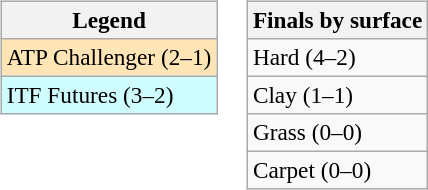<table>
<tr valign=top>
<td><br><table class=wikitable style=font-size:97%>
<tr>
<th>Legend</th>
</tr>
<tr bgcolor=moccasin>
<td>ATP Challenger (2–1)</td>
</tr>
<tr bgcolor=cffcff>
<td>ITF Futures (3–2)</td>
</tr>
</table>
</td>
<td><br><table class=wikitable style=font-size:97%>
<tr>
<th>Finals by surface</th>
</tr>
<tr>
<td>Hard (4–2)</td>
</tr>
<tr>
<td>Clay (1–1)</td>
</tr>
<tr>
<td>Grass (0–0)</td>
</tr>
<tr>
<td>Carpet (0–0)</td>
</tr>
</table>
</td>
</tr>
</table>
